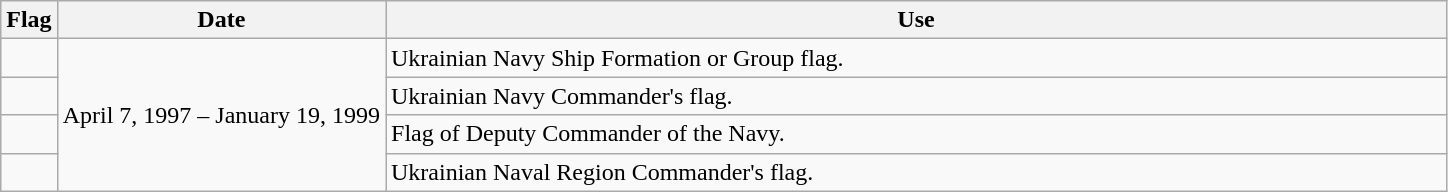<table class="wikitable">
<tr>
<th>Flag</th>
<th>Date</th>
<th style="width:700px;">Use</th>
</tr>
<tr>
<td></td>
<td rowspan="4">April 7, 1997  – January 19, 1999</td>
<td>Ukrainian Navy Ship Formation or Group flag.</td>
</tr>
<tr>
<td></td>
<td>Ukrainian Navy Commander's flag.</td>
</tr>
<tr>
<td></td>
<td>Flag of Deputy Commander of the Navy.</td>
</tr>
<tr>
<td></td>
<td>Ukrainian Naval Region Commander's flag.</td>
</tr>
</table>
